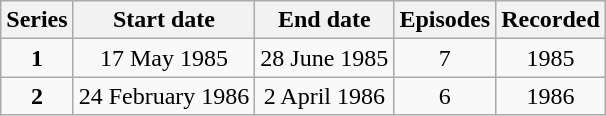<table class="wikitable" style="text-align:center;">
<tr>
<th>Series</th>
<th>Start date</th>
<th>End date</th>
<th>Episodes</th>
<th>Recorded</th>
</tr>
<tr>
<td><strong>1</strong></td>
<td>17 May 1985</td>
<td>28 June 1985</td>
<td>7</td>
<td>1985</td>
</tr>
<tr>
<td><strong>2</strong></td>
<td>24 February 1986</td>
<td>2 April 1986</td>
<td>6</td>
<td>1986</td>
</tr>
</table>
